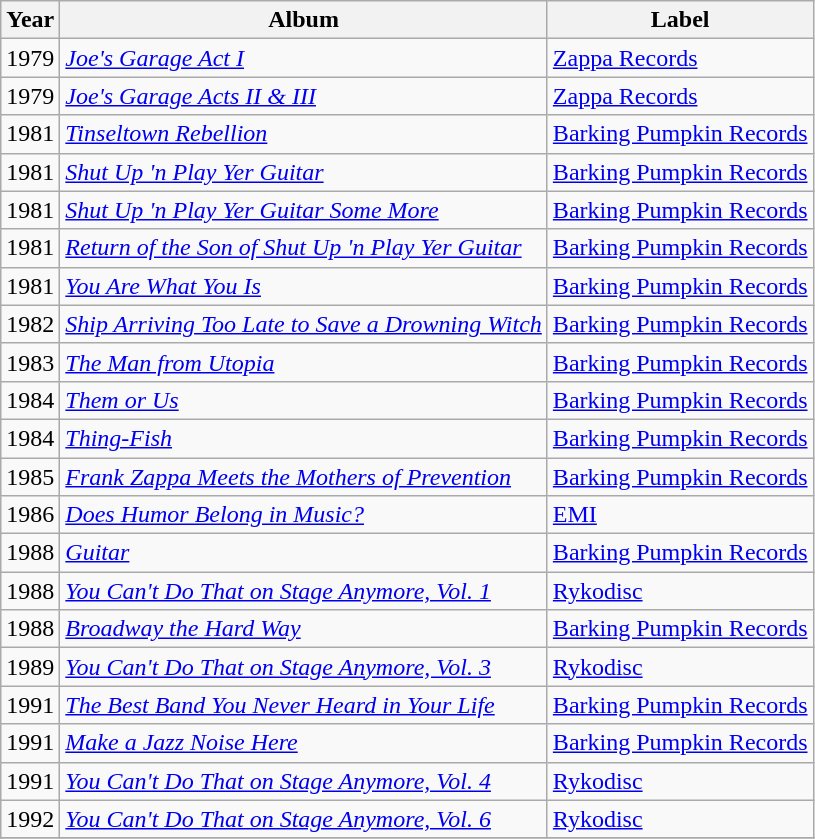<table class="wikitable">
<tr>
<th>Year</th>
<th>Album</th>
<th>Label</th>
</tr>
<tr>
<td>1979</td>
<td><em><a href='#'>Joe's Garage Act I</a></em></td>
<td><a href='#'>Zappa Records</a></td>
</tr>
<tr>
<td>1979</td>
<td><em><a href='#'>Joe's Garage Acts II & III</a></em></td>
<td><a href='#'>Zappa Records</a></td>
</tr>
<tr>
<td>1981</td>
<td><em><a href='#'>Tinseltown Rebellion</a></em></td>
<td><a href='#'>Barking Pumpkin Records</a></td>
</tr>
<tr>
<td>1981</td>
<td><em><a href='#'>Shut Up 'n Play Yer Guitar</a></em></td>
<td><a href='#'>Barking Pumpkin Records</a></td>
</tr>
<tr>
<td>1981</td>
<td><em><a href='#'>Shut Up 'n Play Yer Guitar Some More</a></em></td>
<td><a href='#'>Barking Pumpkin Records</a></td>
</tr>
<tr>
<td>1981</td>
<td><em><a href='#'>Return of the Son of Shut Up 'n Play Yer Guitar</a></em></td>
<td><a href='#'>Barking Pumpkin Records</a></td>
</tr>
<tr>
<td>1981</td>
<td><em><a href='#'>You Are What You Is</a></em></td>
<td><a href='#'>Barking Pumpkin Records</a></td>
</tr>
<tr>
<td>1982</td>
<td><em><a href='#'>Ship Arriving Too Late to Save a Drowning Witch</a></em></td>
<td><a href='#'>Barking Pumpkin Records</a></td>
</tr>
<tr>
<td>1983</td>
<td><em><a href='#'>The Man from Utopia</a></em></td>
<td><a href='#'>Barking Pumpkin Records</a></td>
</tr>
<tr>
<td>1984</td>
<td><em><a href='#'>Them or Us</a></em></td>
<td><a href='#'>Barking Pumpkin Records</a></td>
</tr>
<tr>
<td>1984</td>
<td><em><a href='#'>Thing-Fish</a></em></td>
<td><a href='#'>Barking Pumpkin Records</a></td>
</tr>
<tr>
<td>1985</td>
<td><em><a href='#'>Frank Zappa Meets the Mothers of Prevention</a></em></td>
<td><a href='#'>Barking Pumpkin Records</a></td>
</tr>
<tr>
<td>1986</td>
<td><em><a href='#'>Does Humor Belong in Music?</a></em></td>
<td><a href='#'>EMI</a></td>
</tr>
<tr>
<td>1988</td>
<td><em><a href='#'>Guitar</a></em></td>
<td><a href='#'>Barking Pumpkin Records</a></td>
</tr>
<tr>
<td>1988</td>
<td><em><a href='#'>You Can't Do That on Stage Anymore, Vol. 1</a></em></td>
<td><a href='#'>Rykodisc</a></td>
</tr>
<tr>
<td>1988</td>
<td><em><a href='#'>Broadway the Hard Way</a></em></td>
<td><a href='#'>Barking Pumpkin Records</a></td>
</tr>
<tr>
<td>1989</td>
<td><em><a href='#'>You Can't Do That on Stage Anymore, Vol. 3</a></em></td>
<td><a href='#'>Rykodisc</a></td>
</tr>
<tr>
<td>1991</td>
<td><em><a href='#'>The Best Band You Never Heard in Your Life</a></em></td>
<td><a href='#'>Barking Pumpkin Records</a></td>
</tr>
<tr>
<td>1991</td>
<td><em><a href='#'>Make a Jazz Noise Here</a></em></td>
<td><a href='#'>Barking Pumpkin Records</a></td>
</tr>
<tr>
<td>1991</td>
<td><em><a href='#'>You Can't Do That on Stage Anymore, Vol. 4</a></em></td>
<td><a href='#'>Rykodisc</a></td>
</tr>
<tr>
<td>1992</td>
<td><em><a href='#'>You Can't Do That on Stage Anymore, Vol. 6</a></em></td>
<td><a href='#'>Rykodisc</a></td>
</tr>
<tr>
</tr>
</table>
